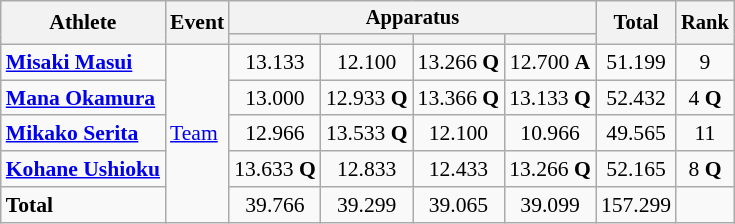<table class="wikitable" style="font-size:90%">
<tr>
<th rowspan=2>Athlete</th>
<th rowspan=2>Event</th>
<th colspan=4 style="font-size:95%">Apparatus</th>
<th rowspan=2 style="font-size:95%">Total</th>
<th rowspan=2 style="font-size:95%">Rank</th>
</tr>
<tr style="font-size:95%">
<th></th>
<th></th>
<th></th>
<th></th>
</tr>
<tr align=center>
<td align=left><strong><a href='#'>Misaki&nbsp;Masui</a></strong></td>
<td align=left rowspan=5><a href='#'>Team</a></td>
<td>13.133</td>
<td>12.100</td>
<td>13.266 <strong>Q</strong></td>
<td>12.700 <strong>A</strong></td>
<td>51.199</td>
<td>9</td>
</tr>
<tr align=center>
<td align=left><strong><a href='#'>Mana&nbsp;Okamura</a></strong></td>
<td>13.000</td>
<td>12.933 <strong>Q</strong></td>
<td>13.366 <strong>Q</strong></td>
<td>13.133 <strong>Q</strong></td>
<td>52.432</td>
<td>4 <strong>Q</strong></td>
</tr>
<tr align=center>
<td align=left><strong><a href='#'>Mikako&nbsp;Serita</a></strong></td>
<td>12.966</td>
<td>13.533 <strong>Q</strong></td>
<td>12.100</td>
<td>10.966</td>
<td>49.565</td>
<td>11</td>
</tr>
<tr align=center>
<td align=left><strong><a href='#'>Kohane&nbsp;Ushioku</a></strong></td>
<td>13.633 <strong>Q</strong></td>
<td>12.833</td>
<td>12.433</td>
<td>13.266 <strong>Q</strong></td>
<td>52.165</td>
<td>8 <strong>Q</strong></td>
</tr>
<tr align=center>
<td align=left><strong>Total</strong></td>
<td>39.766</td>
<td>39.299</td>
<td>39.065</td>
<td>39.099</td>
<td>157.299</td>
<td></td>
</tr>
</table>
